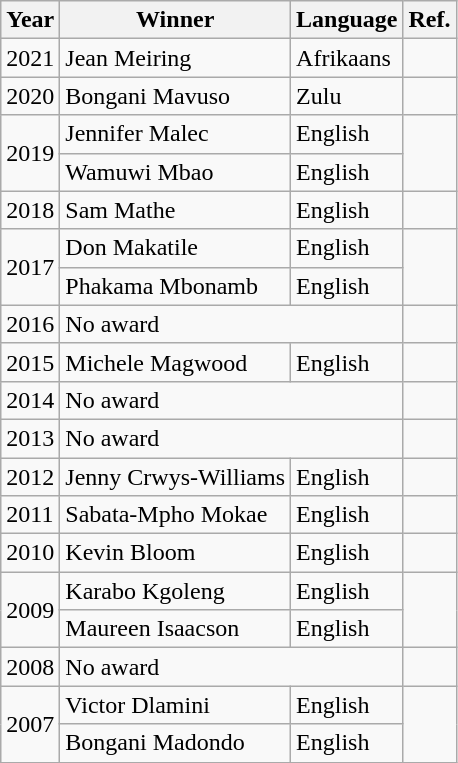<table class="wikitable sortable">
<tr>
<th>Year</th>
<th>Winner</th>
<th>Language</th>
<th>Ref.</th>
</tr>
<tr>
<td>2021</td>
<td>Jean Meiring</td>
<td>Afrikaans</td>
<td></td>
</tr>
<tr>
<td>2020</td>
<td>Bongani Mavuso</td>
<td>Zulu</td>
<td></td>
</tr>
<tr>
<td rowspan="2">2019</td>
<td>Jennifer Malec</td>
<td>English</td>
<td rowspan="2"></td>
</tr>
<tr>
<td>Wamuwi Mbao</td>
<td>English</td>
</tr>
<tr>
<td>2018</td>
<td>Sam Mathe</td>
<td>English</td>
<td></td>
</tr>
<tr>
<td rowspan="2">2017</td>
<td>Don Makatile</td>
<td>English</td>
<td rowspan="2"></td>
</tr>
<tr>
<td>Phakama Mbonamb</td>
<td>English</td>
</tr>
<tr>
<td>2016</td>
<td colspan="2">No award</td>
<td></td>
</tr>
<tr>
<td>2015</td>
<td>Michele Magwood</td>
<td>English</td>
<td></td>
</tr>
<tr>
<td>2014</td>
<td colspan="2">No award</td>
<td></td>
</tr>
<tr>
<td>2013</td>
<td colspan="2">No award</td>
<td></td>
</tr>
<tr>
<td>2012</td>
<td>Jenny Crwys-Williams</td>
<td>English</td>
<td></td>
</tr>
<tr>
<td>2011</td>
<td>Sabata-Mpho Mokae</td>
<td>English</td>
<td></td>
</tr>
<tr>
<td>2010</td>
<td>Kevin Bloom</td>
<td>English</td>
<td></td>
</tr>
<tr>
<td rowspan="2">2009</td>
<td>Karabo Kgoleng</td>
<td>English</td>
<td rowspan="2"></td>
</tr>
<tr>
<td>Maureen Isaacson</td>
<td>English</td>
</tr>
<tr>
<td>2008</td>
<td colspan="2">No award</td>
<td></td>
</tr>
<tr>
<td rowspan="2">2007</td>
<td>Victor Dlamini</td>
<td>English</td>
<td rowspan="2"></td>
</tr>
<tr>
<td>Bongani Madondo</td>
<td>English</td>
</tr>
</table>
